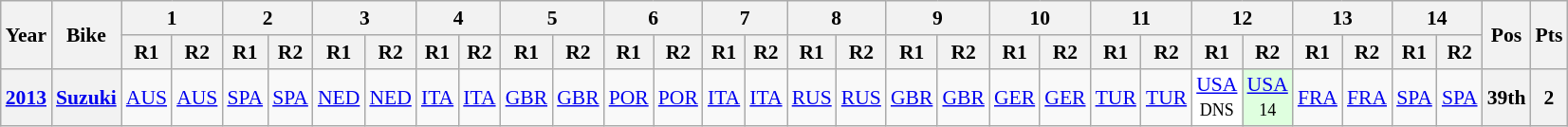<table class="wikitable" style="text-align:center; font-size:90%">
<tr>
<th valign="middle" rowspan=2>Year</th>
<th valign="middle" rowspan=2>Bike</th>
<th colspan=2>1</th>
<th colspan=2>2</th>
<th colspan=2>3</th>
<th colspan=2>4</th>
<th colspan=2>5</th>
<th colspan=2>6</th>
<th colspan=2>7</th>
<th colspan=2>8</th>
<th colspan=2>9</th>
<th colspan=2>10</th>
<th colspan=2>11</th>
<th colspan=2>12</th>
<th colspan=2>13</th>
<th colspan=2>14</th>
<th rowspan=2>Pos</th>
<th rowspan=2>Pts</th>
</tr>
<tr>
<th>R1</th>
<th>R2</th>
<th>R1</th>
<th>R2</th>
<th>R1</th>
<th>R2</th>
<th>R1</th>
<th>R2</th>
<th>R1</th>
<th>R2</th>
<th>R1</th>
<th>R2</th>
<th>R1</th>
<th>R2</th>
<th>R1</th>
<th>R2</th>
<th>R1</th>
<th>R2</th>
<th>R1</th>
<th>R2</th>
<th>R1</th>
<th>R2</th>
<th>R1</th>
<th>R2</th>
<th>R1</th>
<th>R2</th>
<th>R1</th>
<th>R2</th>
</tr>
<tr>
<th><a href='#'>2013</a></th>
<th><a href='#'>Suzuki</a></th>
<td><a href='#'>AUS</a></td>
<td><a href='#'>AUS</a></td>
<td><a href='#'>SPA</a></td>
<td><a href='#'>SPA</a></td>
<td><a href='#'>NED</a></td>
<td><a href='#'>NED</a></td>
<td><a href='#'>ITA</a></td>
<td><a href='#'>ITA</a></td>
<td><a href='#'>GBR</a></td>
<td><a href='#'>GBR</a></td>
<td><a href='#'>POR</a></td>
<td><a href='#'>POR</a></td>
<td><a href='#'>ITA</a></td>
<td><a href='#'>ITA</a></td>
<td><a href='#'>RUS</a></td>
<td><a href='#'>RUS</a></td>
<td><a href='#'>GBR</a></td>
<td><a href='#'>GBR</a></td>
<td><a href='#'>GER</a></td>
<td><a href='#'>GER</a></td>
<td><a href='#'>TUR</a></td>
<td><a href='#'>TUR</a></td>
<td style="background:#ffffff;"><a href='#'>USA</a><br><small>DNS</small></td>
<td style="background:#dfffdf;"><a href='#'>USA</a><br><small>14</small></td>
<td><a href='#'>FRA</a></td>
<td><a href='#'>FRA</a></td>
<td><a href='#'>SPA</a></td>
<td><a href='#'>SPA</a></td>
<th>39th</th>
<th>2</th>
</tr>
</table>
